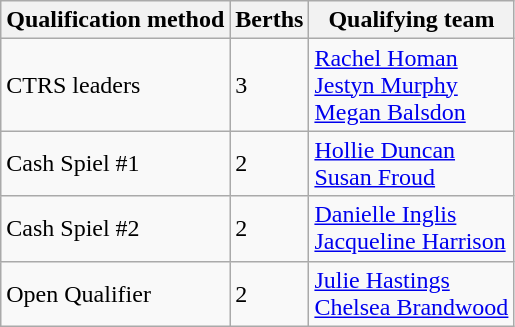<table class="wikitable">
<tr>
<th>Qualification method</th>
<th>Berths</th>
<th>Qualifying team</th>
</tr>
<tr>
<td>CTRS leaders</td>
<td>3</td>
<td><a href='#'>Rachel Homan</a> <br> <a href='#'>Jestyn Murphy</a> <br> <a href='#'>Megan Balsdon</a></td>
</tr>
<tr>
<td>Cash Spiel #1</td>
<td>2</td>
<td><a href='#'>Hollie Duncan</a> <br> <a href='#'>Susan Froud</a></td>
</tr>
<tr>
<td>Cash Spiel #2</td>
<td>2</td>
<td><a href='#'>Danielle Inglis</a> <br> <a href='#'>Jacqueline Harrison</a></td>
</tr>
<tr>
<td>Open Qualifier</td>
<td>2</td>
<td><a href='#'>Julie Hastings</a> <br> <a href='#'>Chelsea Brandwood</a></td>
</tr>
</table>
